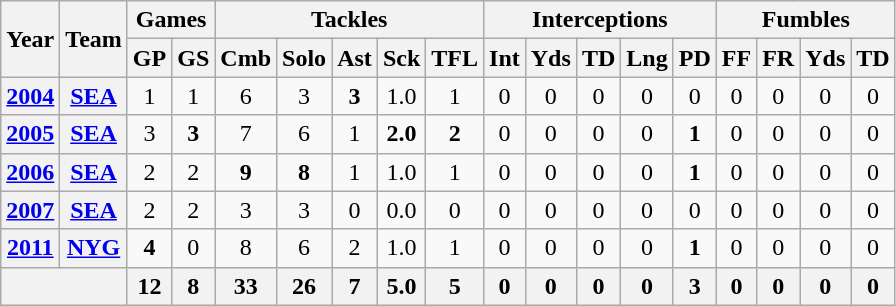<table class="wikitable" style="text-align:center">
<tr>
<th rowspan="2">Year</th>
<th rowspan="2">Team</th>
<th colspan="2">Games</th>
<th colspan="5">Tackles</th>
<th colspan="5">Interceptions</th>
<th colspan="4">Fumbles</th>
</tr>
<tr>
<th>GP</th>
<th>GS</th>
<th>Cmb</th>
<th>Solo</th>
<th>Ast</th>
<th>Sck</th>
<th>TFL</th>
<th>Int</th>
<th>Yds</th>
<th>TD</th>
<th>Lng</th>
<th>PD</th>
<th>FF</th>
<th>FR</th>
<th>Yds</th>
<th>TD</th>
</tr>
<tr>
<th><a href='#'>2004</a></th>
<th><a href='#'>SEA</a></th>
<td>1</td>
<td>1</td>
<td>6</td>
<td>3</td>
<td><strong>3</strong></td>
<td>1.0</td>
<td>1</td>
<td>0</td>
<td>0</td>
<td>0</td>
<td>0</td>
<td>0</td>
<td>0</td>
<td>0</td>
<td>0</td>
<td>0</td>
</tr>
<tr>
<th><a href='#'>2005</a></th>
<th><a href='#'>SEA</a></th>
<td>3</td>
<td><strong>3</strong></td>
<td>7</td>
<td>6</td>
<td>1</td>
<td><strong>2.0</strong></td>
<td><strong>2</strong></td>
<td>0</td>
<td>0</td>
<td>0</td>
<td>0</td>
<td><strong>1</strong></td>
<td>0</td>
<td>0</td>
<td>0</td>
<td>0</td>
</tr>
<tr>
<th><a href='#'>2006</a></th>
<th><a href='#'>SEA</a></th>
<td>2</td>
<td>2</td>
<td><strong>9</strong></td>
<td><strong>8</strong></td>
<td>1</td>
<td>1.0</td>
<td>1</td>
<td>0</td>
<td>0</td>
<td>0</td>
<td>0</td>
<td><strong>1</strong></td>
<td>0</td>
<td>0</td>
<td>0</td>
<td>0</td>
</tr>
<tr>
<th><a href='#'>2007</a></th>
<th><a href='#'>SEA</a></th>
<td>2</td>
<td>2</td>
<td>3</td>
<td>3</td>
<td>0</td>
<td>0.0</td>
<td>0</td>
<td>0</td>
<td>0</td>
<td>0</td>
<td>0</td>
<td>0</td>
<td>0</td>
<td>0</td>
<td>0</td>
<td>0</td>
</tr>
<tr>
<th><a href='#'>2011</a></th>
<th><a href='#'>NYG</a></th>
<td><strong>4</strong></td>
<td>0</td>
<td>8</td>
<td>6</td>
<td>2</td>
<td>1.0</td>
<td>1</td>
<td>0</td>
<td>0</td>
<td>0</td>
<td>0</td>
<td><strong>1</strong></td>
<td>0</td>
<td>0</td>
<td>0</td>
<td>0</td>
</tr>
<tr>
<th colspan="2"></th>
<th>12</th>
<th>8</th>
<th>33</th>
<th>26</th>
<th>7</th>
<th>5.0</th>
<th>5</th>
<th>0</th>
<th>0</th>
<th>0</th>
<th>0</th>
<th>3</th>
<th>0</th>
<th>0</th>
<th>0</th>
<th>0</th>
</tr>
</table>
